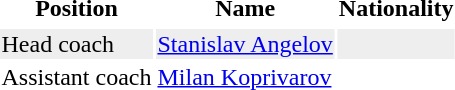<table class="toccolours">
<tr>
<th bgcolor=>Position</th>
<th bgcolor=>Name</th>
<th bgcolor=>Nationality</th>
</tr>
<tr>
</tr>
<tr style="background:#eee;">
<td>Head coach</td>
<td><a href='#'>Stanislav Angelov</a></td>
<td></td>
</tr>
<tr>
<td>Assistant coach</td>
<td><a href='#'>Milan Koprivarov</a></td>
<td></td>
</tr>
<tr>
</tr>
</table>
